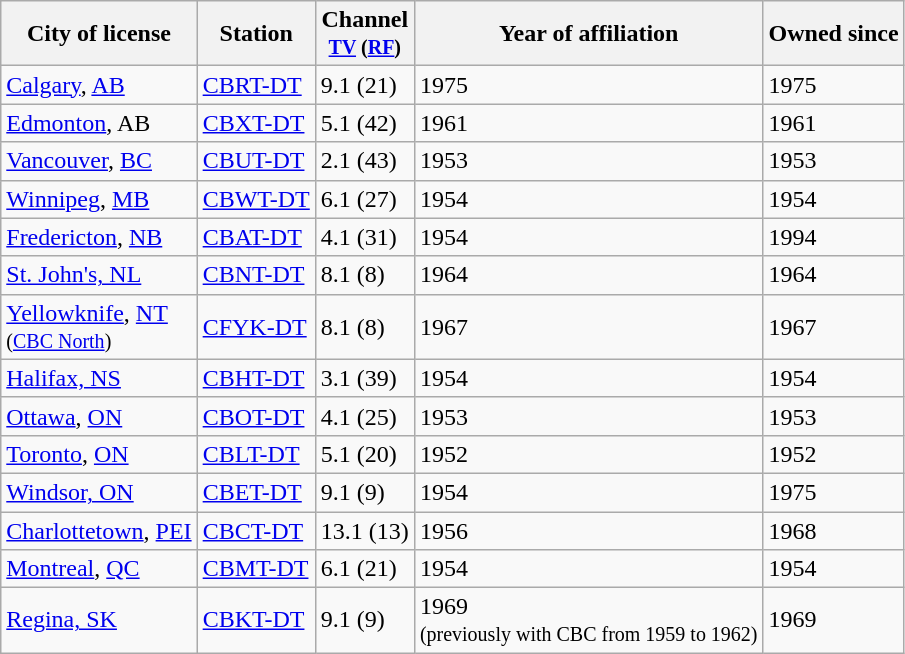<table class="wikitable sortable">
<tr>
<th>City of license</th>
<th>Station</th>
<th>Channel<br><strong><small><a href='#'>TV</a> (<a href='#'>RF</a>)</small></strong></th>
<th>Year of affiliation</th>
<th>Owned since</th>
</tr>
<tr>
<td><a href='#'>Calgary</a>, <a href='#'>AB</a></td>
<td><a href='#'>CBRT-DT</a></td>
<td>9.1 (21)</td>
<td>1975</td>
<td>1975</td>
</tr>
<tr>
<td><a href='#'>Edmonton</a>, AB</td>
<td><a href='#'>CBXT-DT</a></td>
<td>5.1 (42)</td>
<td>1961</td>
<td>1961</td>
</tr>
<tr>
<td><a href='#'>Vancouver</a>, <a href='#'>BC</a></td>
<td><a href='#'>CBUT-DT</a></td>
<td>2.1 (43)</td>
<td>1953</td>
<td>1953</td>
</tr>
<tr>
<td><a href='#'>Winnipeg</a>, <a href='#'>MB</a></td>
<td><a href='#'>CBWT-DT</a></td>
<td>6.1 (27)</td>
<td>1954</td>
<td>1954</td>
</tr>
<tr>
<td><a href='#'>Fredericton</a>, <a href='#'>NB</a></td>
<td><a href='#'>CBAT-DT</a></td>
<td>4.1 (31)</td>
<td>1954</td>
<td>1994</td>
</tr>
<tr>
<td><a href='#'>St. John's, NL</a></td>
<td><a href='#'>CBNT-DT</a></td>
<td>8.1 (8)</td>
<td>1964</td>
<td>1964</td>
</tr>
<tr>
<td><a href='#'>Yellowknife</a>, <a href='#'>NT</a><br><small>(<a href='#'>CBC North</a>)</small></td>
<td><a href='#'>CFYK-DT</a></td>
<td>8.1 (8)</td>
<td>1967</td>
<td>1967</td>
</tr>
<tr>
<td><a href='#'>Halifax, NS</a></td>
<td><a href='#'>CBHT-DT</a></td>
<td>3.1 (39)</td>
<td>1954</td>
<td>1954</td>
</tr>
<tr>
<td><a href='#'>Ottawa</a>, <a href='#'>ON</a></td>
<td><a href='#'>CBOT-DT</a></td>
<td>4.1 (25)</td>
<td>1953</td>
<td>1953</td>
</tr>
<tr>
<td><a href='#'>Toronto</a>, <a href='#'>ON</a></td>
<td><a href='#'>CBLT-DT</a></td>
<td>5.1 (20)</td>
<td>1952</td>
<td>1952</td>
</tr>
<tr>
<td><a href='#'>Windsor, ON</a></td>
<td><a href='#'>CBET-DT</a></td>
<td>9.1 (9)</td>
<td>1954</td>
<td>1975</td>
</tr>
<tr>
<td><a href='#'>Charlottetown</a>, <a href='#'>PEI</a></td>
<td><a href='#'>CBCT-DT</a></td>
<td>13.1 (13)</td>
<td>1956</td>
<td>1968</td>
</tr>
<tr>
<td><a href='#'>Montreal</a>, <a href='#'>QC</a></td>
<td><a href='#'>CBMT-DT</a></td>
<td>6.1 (21)</td>
<td>1954</td>
<td>1954</td>
</tr>
<tr>
<td><a href='#'>Regina, SK</a></td>
<td><a href='#'>CBKT-DT</a></td>
<td>9.1 (9)</td>
<td>1969<br><small>(previously with CBC from 1959 to 1962)</small></td>
<td>1969</td>
</tr>
</table>
